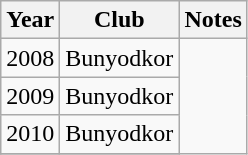<table class="wikitable">
<tr>
<th>Year</th>
<th>Club</th>
<th>Notes</th>
</tr>
<tr>
<td>2008</td>
<td>Bunyodkor</td>
</tr>
<tr>
<td>2009</td>
<td>Bunyodkor</td>
</tr>
<tr>
<td>2010</td>
<td>Bunyodkor</td>
</tr>
<tr>
</tr>
</table>
